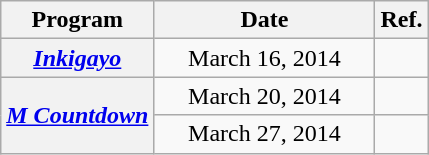<table class="wikitable plainrowheaders" style="text-align:center">
<tr>
<th>Program</th>
<th width="140">Date</th>
<th>Ref.</th>
</tr>
<tr>
<th scope="row"><em><a href='#'>Inkigayo</a></em></th>
<td>March 16, 2014</td>
<td></td>
</tr>
<tr>
<th scope="row" rowspan="2"><em><a href='#'>M Countdown</a></em></th>
<td>March 20, 2014</td>
<td></td>
</tr>
<tr>
<td>March 27, 2014</td>
<td></td>
</tr>
</table>
